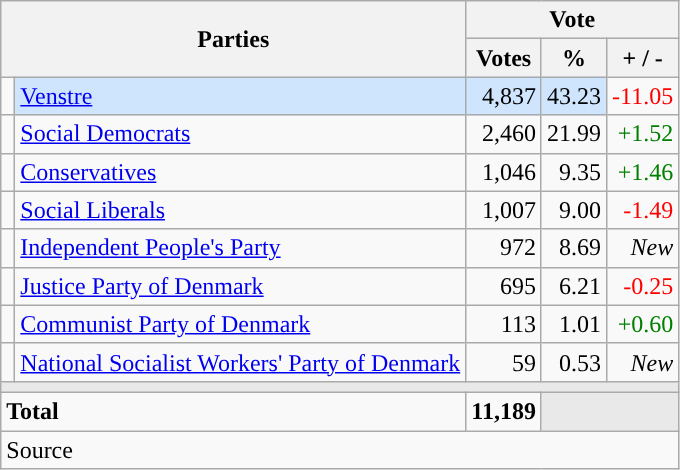<table class="wikitable" style="text-align:right;">
<tr>
<th style="text-align:centre;" rowspan="2" colspan="2" width="225">Parties</th>
<th colspan="3">Vote</th>
</tr>
<tr>
<th width="15">Votes</th>
<th width="15">%</th>
<th width="15">+ / -</th>
</tr>
<tr>
<td width="2" style="color:inherit;background:"></td>
<td bgcolor=#cfe5fe  align="left"><a href='#'>Venstre</a></td>
<td bgcolor=#cfe5fe>4,837</td>
<td bgcolor=#cfe5fe>43.23</td>
<td style=color:red;>-11.05</td>
</tr>
<tr>
<td width="2" style="color:inherit;background:"></td>
<td align="left"><a href='#'>Social Democrats</a></td>
<td>2,460</td>
<td>21.99</td>
<td style=color:green;>+1.52</td>
</tr>
<tr>
<td width="2" style="color:inherit;background:"></td>
<td align="left"><a href='#'>Conservatives</a></td>
<td>1,046</td>
<td>9.35</td>
<td style=color:green;>+1.46</td>
</tr>
<tr>
<td width="2" style="color:inherit;background:"></td>
<td align="left"><a href='#'>Social Liberals</a></td>
<td>1,007</td>
<td>9.00</td>
<td style=color:red;>-1.49</td>
</tr>
<tr>
<td width="2" style="color:inherit;background:"></td>
<td align="left"><a href='#'>Independent People's Party</a></td>
<td>972</td>
<td>8.69</td>
<td><em>New</em></td>
</tr>
<tr>
<td width="2" style="color:inherit;background:"></td>
<td align="left"><a href='#'>Justice Party of Denmark</a></td>
<td>695</td>
<td>6.21</td>
<td style=color:red;>-0.25</td>
</tr>
<tr>
<td width="2" style="color:inherit;background:"></td>
<td align="left"><a href='#'>Communist Party of Denmark</a></td>
<td>113</td>
<td>1.01</td>
<td style=color:green;>+0.60</td>
</tr>
<tr>
<td width="2" style="color:inherit;background:"></td>
<td align="left"><a href='#'>National Socialist Workers' Party of Denmark</a></td>
<td>59</td>
<td>0.53</td>
<td><em>New</em></td>
</tr>
<tr>
<td colspan="7" bgcolor="#E9E9E9"></td>
</tr>
<tr>
<td align="left" colspan="2"><strong>Total</strong></td>
<td><strong>11,189</strong></td>
<td bgcolor="#E9E9E9" colspan="2"></td>
</tr>
<tr>
<td align="left" colspan="6">Source</td>
</tr>
</table>
